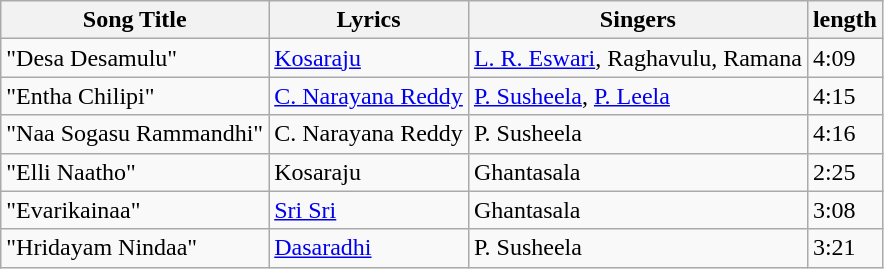<table class="wikitable">
<tr>
<th>Song Title</th>
<th>Lyrics</th>
<th>Singers</th>
<th>length</th>
</tr>
<tr>
<td>"Desa Desamulu"</td>
<td><a href='#'>Kosaraju</a></td>
<td><a href='#'>L. R. Eswari</a>, Raghavulu, Ramana</td>
<td>4:09</td>
</tr>
<tr>
<td>"Entha Chilipi"</td>
<td><a href='#'>C. Narayana Reddy</a></td>
<td><a href='#'>P. Susheela</a>, <a href='#'>P. Leela</a></td>
<td>4:15</td>
</tr>
<tr>
<td>"Naa Sogasu Rammandhi"</td>
<td>C. Narayana Reddy</td>
<td>P. Susheela</td>
<td>4:16</td>
</tr>
<tr>
<td>"Elli Naatho"</td>
<td>Kosaraju</td>
<td>Ghantasala</td>
<td>2:25</td>
</tr>
<tr>
<td>"Evarikainaa"</td>
<td><a href='#'>Sri Sri</a></td>
<td>Ghantasala</td>
<td>3:08</td>
</tr>
<tr>
<td>"Hridayam Nindaa"</td>
<td><a href='#'>Dasaradhi</a></td>
<td>P. Susheela</td>
<td>3:21</td>
</tr>
</table>
